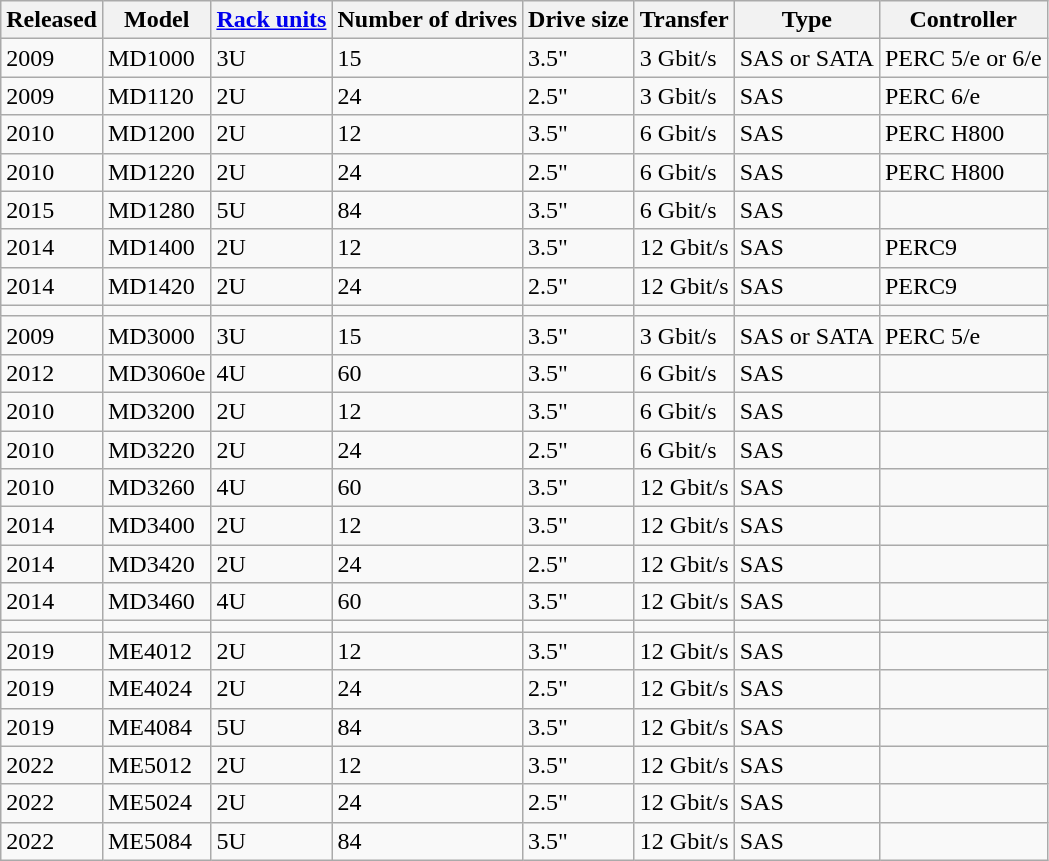<table class="wikitable">
<tr>
<th>Released</th>
<th>Model</th>
<th><a href='#'>Rack units</a></th>
<th>Number of drives</th>
<th>Drive size</th>
<th>Transfer</th>
<th>Type</th>
<th>Controller</th>
</tr>
<tr>
<td>2009</td>
<td>MD1000</td>
<td>3U</td>
<td>15</td>
<td>3.5"</td>
<td>3 Gbit/s</td>
<td>SAS or SATA</td>
<td>PERC 5/e or 6/e</td>
</tr>
<tr>
<td>2009</td>
<td>MD1120</td>
<td>2U</td>
<td>24</td>
<td>2.5"</td>
<td>3 Gbit/s</td>
<td>SAS</td>
<td>PERC 6/e</td>
</tr>
<tr>
<td>2010</td>
<td>MD1200</td>
<td>2U</td>
<td>12</td>
<td>3.5"</td>
<td>6 Gbit/s</td>
<td>SAS</td>
<td>PERC H800</td>
</tr>
<tr>
<td>2010</td>
<td>MD1220</td>
<td>2U</td>
<td>24</td>
<td>2.5"</td>
<td>6 Gbit/s</td>
<td>SAS</td>
<td>PERC H800</td>
</tr>
<tr>
<td>2015</td>
<td>MD1280</td>
<td>5U</td>
<td>84</td>
<td>3.5"</td>
<td>6 Gbit/s</td>
<td>SAS</td>
<td></td>
</tr>
<tr>
<td>2014</td>
<td>MD1400</td>
<td>2U</td>
<td>12</td>
<td>3.5"</td>
<td>12 Gbit/s</td>
<td>SAS</td>
<td>PERC9</td>
</tr>
<tr>
<td>2014</td>
<td>MD1420</td>
<td>2U</td>
<td>24</td>
<td>2.5"</td>
<td>12 Gbit/s</td>
<td>SAS</td>
<td>PERC9</td>
</tr>
<tr>
<td></td>
<td></td>
<td></td>
<td></td>
<td></td>
<td></td>
<td></td>
<td></td>
</tr>
<tr>
<td>2009</td>
<td>MD3000</td>
<td>3U</td>
<td>15</td>
<td>3.5"</td>
<td>3 Gbit/s</td>
<td>SAS or SATA</td>
<td>PERC 5/e</td>
</tr>
<tr>
<td>2012</td>
<td>MD3060e</td>
<td>4U</td>
<td>60</td>
<td>3.5"</td>
<td>6 Gbit/s</td>
<td>SAS</td>
<td></td>
</tr>
<tr>
<td>2010</td>
<td>MD3200</td>
<td>2U</td>
<td>12</td>
<td>3.5"</td>
<td>6 Gbit/s</td>
<td>SAS</td>
<td></td>
</tr>
<tr>
<td>2010</td>
<td>MD3220</td>
<td>2U</td>
<td>24</td>
<td>2.5"</td>
<td>6 Gbit/s</td>
<td>SAS</td>
<td></td>
</tr>
<tr>
<td>2010</td>
<td>MD3260</td>
<td>4U</td>
<td>60</td>
<td>3.5"</td>
<td>12 Gbit/s</td>
<td>SAS</td>
<td></td>
</tr>
<tr>
<td>2014</td>
<td>MD3400</td>
<td>2U</td>
<td>12</td>
<td>3.5"</td>
<td>12 Gbit/s</td>
<td>SAS</td>
<td></td>
</tr>
<tr>
<td>2014</td>
<td>MD3420</td>
<td>2U</td>
<td>24</td>
<td>2.5"</td>
<td>12 Gbit/s</td>
<td>SAS</td>
<td></td>
</tr>
<tr>
<td>2014</td>
<td>MD3460</td>
<td>4U</td>
<td>60</td>
<td>3.5"</td>
<td>12 Gbit/s</td>
<td>SAS</td>
<td></td>
</tr>
<tr>
<td></td>
<td></td>
<td></td>
<td></td>
<td></td>
<td></td>
<td></td>
<td></td>
</tr>
<tr>
<td>2019</td>
<td>ME4012</td>
<td>2U</td>
<td>12</td>
<td>3.5"</td>
<td>12 Gbit/s</td>
<td>SAS</td>
<td></td>
</tr>
<tr>
<td>2019</td>
<td>ME4024</td>
<td>2U</td>
<td>24</td>
<td>2.5"</td>
<td>12 Gbit/s</td>
<td>SAS</td>
<td></td>
</tr>
<tr>
<td>2019</td>
<td>ME4084</td>
<td>5U</td>
<td>84</td>
<td>3.5"</td>
<td>12 Gbit/s</td>
<td>SAS</td>
<td></td>
</tr>
<tr>
<td>2022</td>
<td>ME5012</td>
<td>2U</td>
<td>12</td>
<td>3.5"</td>
<td>12 Gbit/s</td>
<td>SAS</td>
<td></td>
</tr>
<tr>
<td>2022</td>
<td>ME5024</td>
<td>2U</td>
<td>24</td>
<td>2.5"</td>
<td>12 Gbit/s</td>
<td>SAS</td>
<td></td>
</tr>
<tr>
<td>2022</td>
<td>ME5084</td>
<td>5U</td>
<td>84</td>
<td>3.5"</td>
<td>12 Gbit/s</td>
<td>SAS</td>
<td></td>
</tr>
</table>
